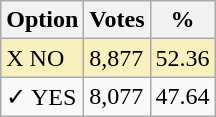<table class="wikitable">
<tr>
<th>Option</th>
<th>Votes</th>
<th>%</th>
</tr>
<tr>
<td style=background:#f8f1bd>X NO</td>
<td style=background:#f8f1bd>8,877</td>
<td style=background:#f8f1bd>52.36</td>
</tr>
<tr>
<td>✓ YES</td>
<td>8,077</td>
<td>47.64</td>
</tr>
</table>
